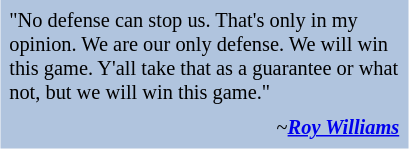<table class="toccolours" style="float: right; margin-left: 1em; margin-right: 2em; font-size: 85%; background:#b0c4de; width:20em;" cellspacing="5">
<tr>
<td style="text-align: left;">"No defense can stop us. That's only in my opinion. We are our only defense. We will win this game. Y'all take that as a guarantee or what not, but we will win this game."</td>
</tr>
<tr>
<td style="text-align: right;">~<strong><em><a href='#'>Roy Williams</a></em></strong></td>
</tr>
</table>
